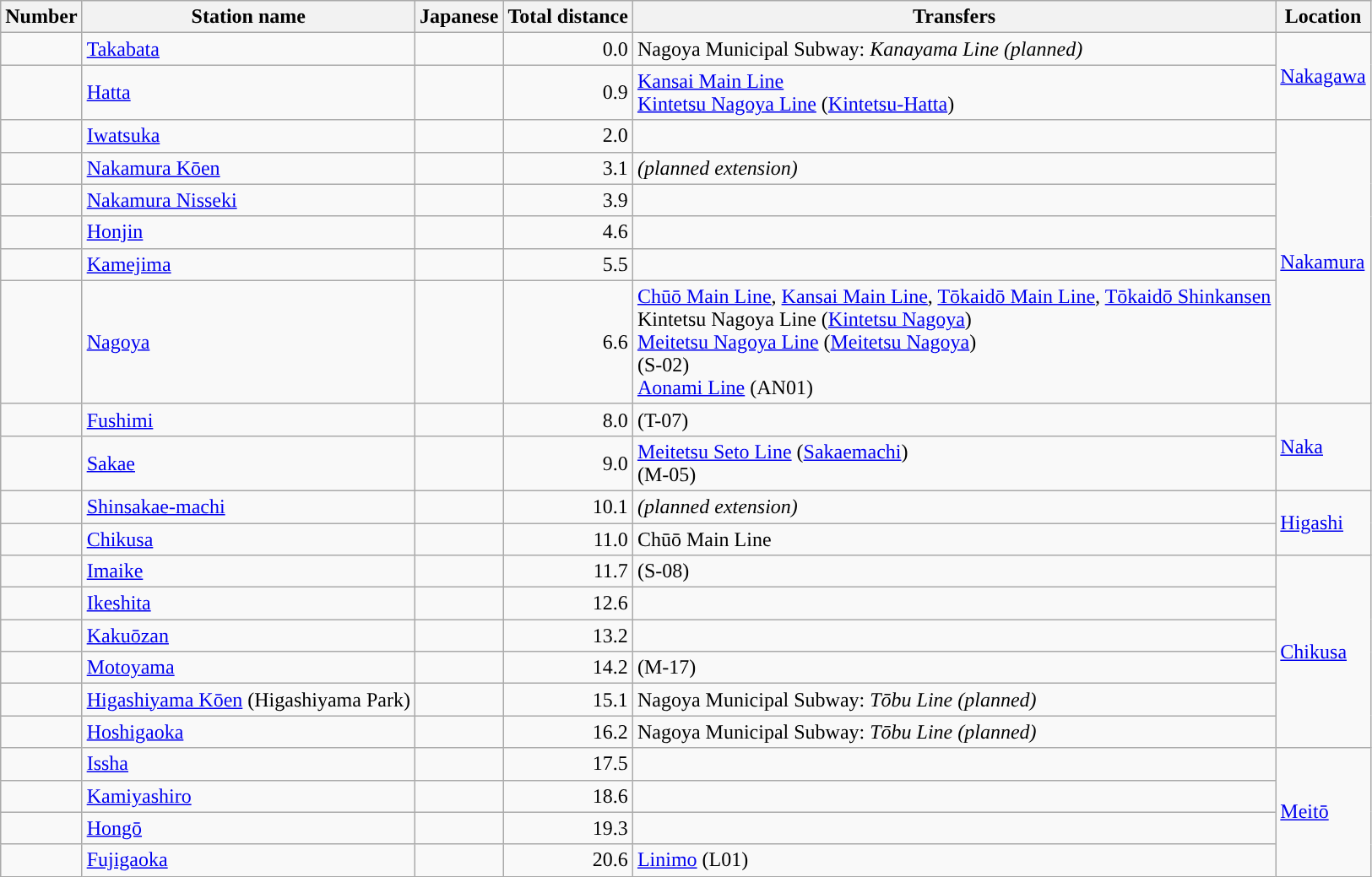<table class="wikitable">
<tr>
<th style="border-bottom:3px solid #">Number</th>
<th ! style="border-bottom:3px solid #">Station name</th>
<th ! style="border-bottom:3px solid #">Japanese</th>
<th ! style="border-bottom:3px solid #">Total distance</th>
<th ! style="border-bottom:3px solid #">Transfers</th>
<th ! style="border-bottom:3px solid #">Location</th>
</tr>
<tr>
<td></td>
<td><a href='#'>Takabata</a></td>
<td></td>
<td align=right>0.0</td>
<td>Nagoya Municipal Subway: <em>Kanayama Line (planned)</em></td>
<td rowspan=2><a href='#'>Nakagawa</a></td>
</tr>
<tr>
<td></td>
<td><a href='#'>Hatta</a></td>
<td></td>
<td align=right>0.9</td>
<td><a href='#'>Kansai Main Line</a><br><a href='#'>Kintetsu Nagoya Line</a> (<a href='#'>Kintetsu-Hatta</a>)</td>
</tr>
<tr>
<td></td>
<td><a href='#'>Iwatsuka</a></td>
<td></td>
<td align=right>2.0</td>
<td></td>
<td rowspan=6><a href='#'>Nakamura</a></td>
</tr>
<tr>
<td></td>
<td><a href='#'>Nakamura Kōen</a></td>
<td></td>
<td align=right>3.1</td>
<td> <em>(planned extension)</em></td>
</tr>
<tr>
<td></td>
<td><a href='#'>Nakamura Nisseki</a></td>
<td></td>
<td align=right>3.9</td>
<td></td>
</tr>
<tr>
<td></td>
<td><a href='#'>Honjin</a></td>
<td></td>
<td align=right>4.6</td>
<td></td>
</tr>
<tr>
<td></td>
<td><a href='#'>Kamejima</a></td>
<td></td>
<td align=right>5.5</td>
<td></td>
</tr>
<tr>
<td></td>
<td><a href='#'>Nagoya</a></td>
<td></td>
<td align=right>6.6</td>
<td><a href='#'>Chūō Main Line</a>, <a href='#'>Kansai Main Line</a>, <a href='#'>Tōkaidō Main Line</a>, <a href='#'>Tōkaidō Shinkansen</a><br>Kintetsu Nagoya Line (<a href='#'>Kintetsu Nagoya</a>)<br><a href='#'>Meitetsu Nagoya Line</a> (<a href='#'>Meitetsu Nagoya</a>)<br> (S-02)<br><a href='#'>Aonami Line</a> (AN01)</td>
</tr>
<tr>
<td></td>
<td><a href='#'>Fushimi</a></td>
<td></td>
<td align=right>8.0</td>
<td> (T-07)</td>
<td rowspan=2><a href='#'>Naka</a></td>
</tr>
<tr>
<td></td>
<td><a href='#'>Sakae</a></td>
<td></td>
<td align=right>9.0</td>
<td><a href='#'>Meitetsu Seto Line</a> (<a href='#'>Sakaemachi</a>)<br> (M-05)</td>
</tr>
<tr>
<td></td>
<td><a href='#'>Shinsakae-machi</a></td>
<td></td>
<td align=right>10.1</td>
<td> <em>(planned extension)</em></td>
<td rowspan=2><a href='#'>Higashi</a></td>
</tr>
<tr>
<td></td>
<td><a href='#'>Chikusa</a></td>
<td></td>
<td align=right>11.0</td>
<td>Chūō Main Line</td>
</tr>
<tr>
<td></td>
<td><a href='#'>Imaike</a></td>
<td></td>
<td align=right>11.7</td>
<td> (S-08)</td>
<td rowspan=6><a href='#'>Chikusa</a></td>
</tr>
<tr>
<td></td>
<td><a href='#'>Ikeshita</a></td>
<td></td>
<td align=right>12.6</td>
<td></td>
</tr>
<tr>
<td></td>
<td><a href='#'>Kakuōzan</a></td>
<td></td>
<td align=right>13.2</td>
<td></td>
</tr>
<tr>
<td></td>
<td><a href='#'>Motoyama</a></td>
<td></td>
<td align=right>14.2</td>
<td> (M-17)</td>
</tr>
<tr>
<td></td>
<td><a href='#'>Higashiyama Kōen</a> (Higashiyama Park)</td>
<td></td>
<td align=right>15.1</td>
<td>Nagoya Municipal Subway: <em>Tōbu Line (planned)</em></td>
</tr>
<tr>
<td></td>
<td><a href='#'>Hoshigaoka</a></td>
<td></td>
<td align=right>16.2</td>
<td>Nagoya Municipal Subway: <em>Tōbu Line (planned)</em></td>
</tr>
<tr>
<td></td>
<td><a href='#'>Issha</a></td>
<td></td>
<td align=right>17.5</td>
<td></td>
<td rowspan=4><a href='#'>Meitō</a></td>
</tr>
<tr>
<td></td>
<td><a href='#'>Kamiyashiro</a></td>
<td></td>
<td align=right>18.6</td>
<td></td>
</tr>
<tr>
<td></td>
<td><a href='#'>Hongō</a></td>
<td></td>
<td align=right>19.3</td>
<td></td>
</tr>
<tr>
<td></td>
<td><a href='#'>Fujigaoka</a></td>
<td></td>
<td align=right>20.6</td>
<td><a href='#'>Linimo</a> (L01)</td>
</tr>
</table>
